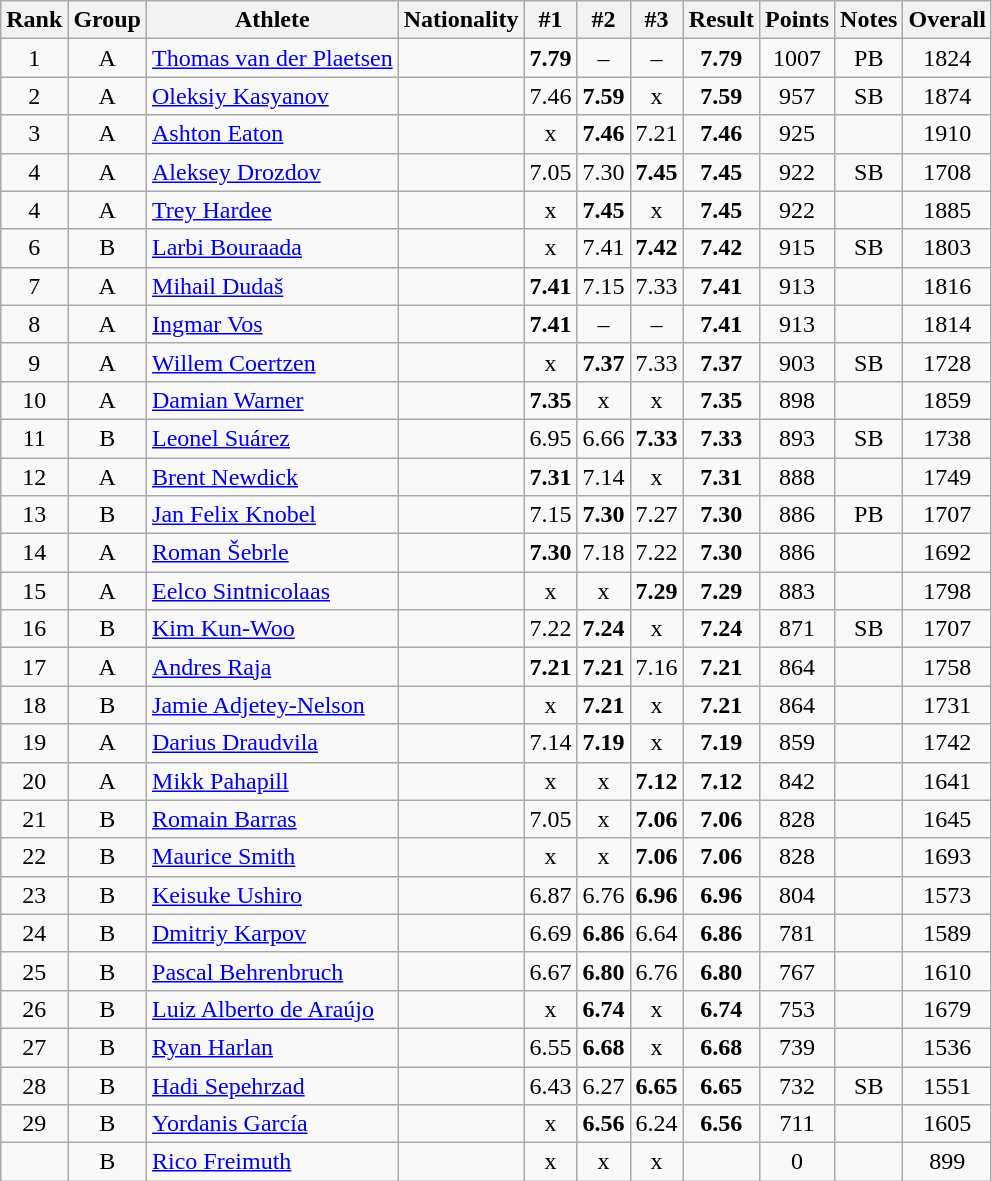<table class="wikitable sortable" style="text-align:center">
<tr>
<th>Rank</th>
<th>Group</th>
<th>Athlete</th>
<th>Nationality</th>
<th>#1</th>
<th>#2</th>
<th>#3</th>
<th>Result</th>
<th>Points</th>
<th>Notes</th>
<th>Overall</th>
</tr>
<tr>
<td>1</td>
<td>A</td>
<td align=left><a href='#'>Thomas van der Plaetsen</a></td>
<td align=left></td>
<td><strong>7.79</strong></td>
<td>–</td>
<td>–</td>
<td><strong>7.79</strong></td>
<td>1007</td>
<td>PB</td>
<td>1824</td>
</tr>
<tr>
<td>2</td>
<td>A</td>
<td align=left><a href='#'>Oleksiy Kasyanov</a></td>
<td align=left></td>
<td>7.46</td>
<td><strong>7.59</strong></td>
<td>x</td>
<td><strong>7.59</strong></td>
<td>957</td>
<td>SB</td>
<td>1874</td>
</tr>
<tr>
<td>3</td>
<td>A</td>
<td align=left><a href='#'>Ashton Eaton</a></td>
<td align=left></td>
<td>x</td>
<td><strong>7.46</strong></td>
<td>7.21</td>
<td><strong>7.46</strong></td>
<td>925</td>
<td></td>
<td>1910</td>
</tr>
<tr>
<td>4</td>
<td>A</td>
<td align=left><a href='#'>Aleksey Drozdov</a></td>
<td align=left></td>
<td>7.05</td>
<td>7.30</td>
<td><strong>7.45</strong></td>
<td><strong>7.45</strong></td>
<td>922</td>
<td>SB</td>
<td>1708</td>
</tr>
<tr>
<td>4</td>
<td>A</td>
<td align=left><a href='#'>Trey Hardee</a></td>
<td align=left></td>
<td>x</td>
<td><strong>7.45</strong></td>
<td>x</td>
<td><strong>7.45</strong></td>
<td>922</td>
<td></td>
<td>1885</td>
</tr>
<tr>
<td>6</td>
<td>B</td>
<td align=left><a href='#'>Larbi Bouraada</a></td>
<td align=left></td>
<td>x</td>
<td>7.41</td>
<td><strong>7.42</strong></td>
<td><strong>7.42</strong></td>
<td>915</td>
<td>SB</td>
<td>1803</td>
</tr>
<tr>
<td>7</td>
<td>A</td>
<td align=left><a href='#'>Mihail Dudaš</a></td>
<td align=left></td>
<td><strong>7.41</strong></td>
<td>7.15</td>
<td>7.33</td>
<td><strong>7.41</strong></td>
<td>913</td>
<td></td>
<td>1816</td>
</tr>
<tr>
<td>8</td>
<td>A</td>
<td align=left><a href='#'>Ingmar Vos</a></td>
<td align=left></td>
<td><strong>7.41</strong></td>
<td>–</td>
<td>–</td>
<td><strong>7.41</strong></td>
<td>913</td>
<td></td>
<td>1814</td>
</tr>
<tr>
<td>9</td>
<td>A</td>
<td align=left><a href='#'>Willem Coertzen</a></td>
<td align=left></td>
<td>x</td>
<td><strong>7.37</strong></td>
<td>7.33</td>
<td><strong>7.37</strong></td>
<td>903</td>
<td>SB</td>
<td>1728</td>
</tr>
<tr>
<td>10</td>
<td>A</td>
<td align=left><a href='#'>Damian Warner</a></td>
<td align=left></td>
<td><strong>7.35</strong></td>
<td>x</td>
<td>x</td>
<td><strong>7.35</strong></td>
<td>898</td>
<td></td>
<td>1859</td>
</tr>
<tr>
<td>11</td>
<td>B</td>
<td align=left><a href='#'>Leonel Suárez</a></td>
<td align=left></td>
<td>6.95</td>
<td>6.66</td>
<td><strong>7.33</strong></td>
<td><strong>7.33</strong></td>
<td>893</td>
<td>SB</td>
<td>1738</td>
</tr>
<tr>
<td>12</td>
<td>A</td>
<td align=left><a href='#'>Brent Newdick</a></td>
<td align=left></td>
<td><strong>7.31</strong></td>
<td>7.14</td>
<td>x</td>
<td><strong>7.31</strong></td>
<td>888</td>
<td></td>
<td>1749</td>
</tr>
<tr>
<td>13</td>
<td>B</td>
<td align=left><a href='#'>Jan Felix Knobel</a></td>
<td align=left></td>
<td>7.15</td>
<td><strong>7.30</strong></td>
<td>7.27</td>
<td><strong>7.30</strong></td>
<td>886</td>
<td>PB</td>
<td>1707</td>
</tr>
<tr>
<td>14</td>
<td>A</td>
<td align=left><a href='#'>Roman Šebrle</a></td>
<td align=left></td>
<td><strong>7.30</strong></td>
<td>7.18</td>
<td>7.22</td>
<td><strong>7.30</strong></td>
<td>886</td>
<td></td>
<td>1692</td>
</tr>
<tr>
<td>15</td>
<td>A</td>
<td align=left><a href='#'>Eelco Sintnicolaas</a></td>
<td align=left></td>
<td>x</td>
<td>x</td>
<td><strong>7.29</strong></td>
<td><strong>7.29</strong></td>
<td>883</td>
<td></td>
<td>1798</td>
</tr>
<tr>
<td>16</td>
<td>B</td>
<td align=left><a href='#'>Kim Kun-Woo</a></td>
<td align=left></td>
<td>7.22</td>
<td><strong>7.24</strong></td>
<td>x</td>
<td><strong>7.24</strong></td>
<td>871</td>
<td>SB</td>
<td>1707</td>
</tr>
<tr>
<td>17</td>
<td>A</td>
<td align=left><a href='#'>Andres Raja</a></td>
<td align=left></td>
<td><strong>7.21</strong></td>
<td><strong>7.21</strong></td>
<td>7.16</td>
<td><strong>7.21</strong></td>
<td>864</td>
<td></td>
<td>1758</td>
</tr>
<tr>
<td>18</td>
<td>B</td>
<td align=left><a href='#'>Jamie Adjetey-Nelson</a></td>
<td align=left></td>
<td>x</td>
<td><strong>7.21</strong></td>
<td>x</td>
<td><strong>7.21</strong></td>
<td>864</td>
<td></td>
<td>1731</td>
</tr>
<tr>
<td>19</td>
<td>A</td>
<td align=left><a href='#'>Darius Draudvila</a></td>
<td align=left></td>
<td>7.14</td>
<td><strong>7.19</strong></td>
<td>x</td>
<td><strong>7.19</strong></td>
<td>859</td>
<td></td>
<td>1742</td>
</tr>
<tr>
<td>20</td>
<td>A</td>
<td align=left><a href='#'>Mikk Pahapill</a></td>
<td align=left></td>
<td>x</td>
<td>x</td>
<td><strong>7.12</strong></td>
<td><strong>7.12</strong></td>
<td>842</td>
<td></td>
<td>1641</td>
</tr>
<tr>
<td>21</td>
<td>B</td>
<td align=left><a href='#'>Romain Barras</a></td>
<td align=left></td>
<td>7.05</td>
<td>x</td>
<td><strong>7.06</strong></td>
<td><strong>7.06</strong></td>
<td>828</td>
<td></td>
<td>1645</td>
</tr>
<tr>
<td>22</td>
<td>B</td>
<td align=left><a href='#'>Maurice Smith</a></td>
<td align=left></td>
<td>x</td>
<td>x</td>
<td><strong>7.06</strong></td>
<td><strong>7.06</strong></td>
<td>828</td>
<td></td>
<td>1693</td>
</tr>
<tr>
<td>23</td>
<td>B</td>
<td align=left><a href='#'>Keisuke Ushiro</a></td>
<td align=left></td>
<td>6.87</td>
<td>6.76</td>
<td><strong>6.96</strong></td>
<td><strong>6.96</strong></td>
<td>804</td>
<td></td>
<td>1573</td>
</tr>
<tr>
<td>24</td>
<td>B</td>
<td align=left><a href='#'>Dmitriy Karpov</a></td>
<td align=left></td>
<td>6.69</td>
<td><strong>6.86</strong></td>
<td>6.64</td>
<td><strong>6.86</strong></td>
<td>781</td>
<td></td>
<td>1589</td>
</tr>
<tr>
<td>25</td>
<td>B</td>
<td align=left><a href='#'>Pascal Behrenbruch</a></td>
<td align=left></td>
<td>6.67</td>
<td><strong>6.80</strong></td>
<td>6.76</td>
<td><strong>6.80</strong></td>
<td>767</td>
<td></td>
<td>1610</td>
</tr>
<tr>
<td>26</td>
<td>B</td>
<td align=left><a href='#'>Luiz Alberto de Araújo</a></td>
<td align=left></td>
<td>x</td>
<td><strong>6.74</strong></td>
<td>x</td>
<td><strong>6.74</strong></td>
<td>753</td>
<td></td>
<td>1679</td>
</tr>
<tr>
<td>27</td>
<td>B</td>
<td align=left><a href='#'>Ryan Harlan</a></td>
<td align=left></td>
<td>6.55</td>
<td><strong>6.68</strong></td>
<td>x</td>
<td><strong>6.68</strong></td>
<td>739</td>
<td></td>
<td>1536</td>
</tr>
<tr>
<td>28</td>
<td>B</td>
<td align=left><a href='#'>Hadi Sepehrzad</a></td>
<td align=left></td>
<td>6.43</td>
<td>6.27</td>
<td><strong>6.65</strong></td>
<td><strong>6.65</strong></td>
<td>732</td>
<td>SB</td>
<td>1551</td>
</tr>
<tr>
<td>29</td>
<td>B</td>
<td align=left><a href='#'>Yordanis García</a></td>
<td align=left></td>
<td>x</td>
<td><strong>6.56</strong></td>
<td>6.24</td>
<td><strong>6.56</strong></td>
<td>711</td>
<td></td>
<td>1605</td>
</tr>
<tr>
<td></td>
<td>B</td>
<td align=left><a href='#'>Rico Freimuth</a></td>
<td align=left></td>
<td>x</td>
<td>x</td>
<td>x</td>
<td></td>
<td>0</td>
<td></td>
<td>899</td>
</tr>
</table>
